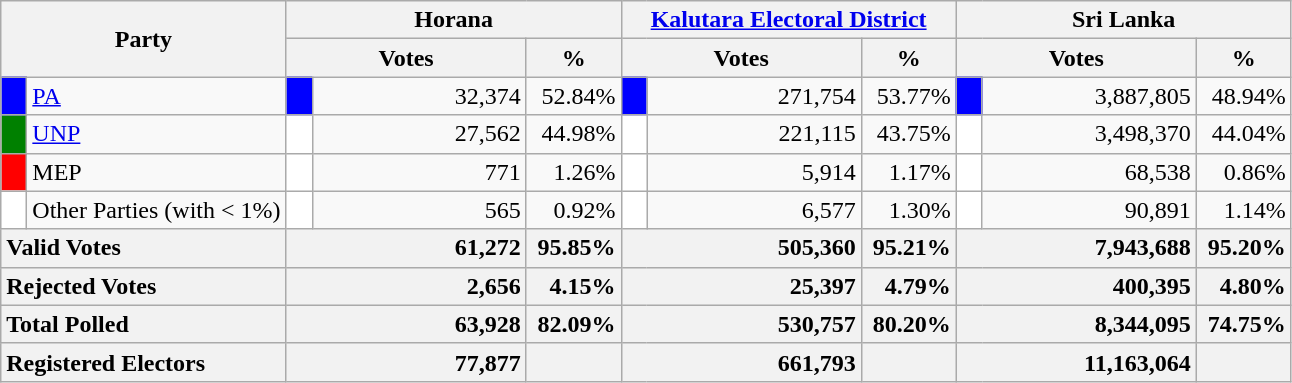<table class="wikitable">
<tr>
<th colspan="2" width="144px"rowspan="2">Party</th>
<th colspan="3" width="216px">Horana</th>
<th colspan="3" width="216px"><a href='#'>Kalutara Electoral District</a></th>
<th colspan="3" width="216px">Sri Lanka</th>
</tr>
<tr>
<th colspan="2" width="144px">Votes</th>
<th>%</th>
<th colspan="2" width="144px">Votes</th>
<th>%</th>
<th colspan="2" width="144px">Votes</th>
<th>%</th>
</tr>
<tr>
<td style="background-color:blue;" width="10px"></td>
<td style="text-align:left;"><a href='#'>PA</a></td>
<td style="background-color:blue;" width="10px"></td>
<td style="text-align:right;">32,374</td>
<td style="text-align:right;">52.84%</td>
<td style="background-color:blue;" width="10px"></td>
<td style="text-align:right;">271,754</td>
<td style="text-align:right;">53.77%</td>
<td style="background-color:blue;" width="10px"></td>
<td style="text-align:right;">3,887,805</td>
<td style="text-align:right;">48.94%</td>
</tr>
<tr>
<td style="background-color:green;" width="10px"></td>
<td style="text-align:left;"><a href='#'>UNP</a></td>
<td style="background-color:white;" width="10px"></td>
<td style="text-align:right;">27,562</td>
<td style="text-align:right;">44.98%</td>
<td style="background-color:white;" width="10px"></td>
<td style="text-align:right;">221,115</td>
<td style="text-align:right;">43.75%</td>
<td style="background-color:white;" width="10px"></td>
<td style="text-align:right;">3,498,370</td>
<td style="text-align:right;">44.04%</td>
</tr>
<tr>
<td style="background-color:red;" width="10px"></td>
<td style="text-align:left;">MEP</td>
<td style="background-color:white;" width="10px"></td>
<td style="text-align:right;">771</td>
<td style="text-align:right;">1.26%</td>
<td style="background-color:white;" width="10px"></td>
<td style="text-align:right;">5,914</td>
<td style="text-align:right;">1.17%</td>
<td style="background-color:white;" width="10px"></td>
<td style="text-align:right;">68,538</td>
<td style="text-align:right;">0.86%</td>
</tr>
<tr>
<td style="background-color:white;" width="10px"></td>
<td style="text-align:left;">Other Parties (with < 1%)</td>
<td style="background-color:white;" width="10px"></td>
<td style="text-align:right;">565</td>
<td style="text-align:right;">0.92%</td>
<td style="background-color:white;" width="10px"></td>
<td style="text-align:right;">6,577</td>
<td style="text-align:right;">1.30%</td>
<td style="background-color:white;" width="10px"></td>
<td style="text-align:right;">90,891</td>
<td style="text-align:right;">1.14%</td>
</tr>
<tr>
<th colspan="2" width="144px"style="text-align:left;">Valid Votes</th>
<th style="text-align:right;"colspan="2" width="144px">61,272</th>
<th style="text-align:right;">95.85%</th>
<th style="text-align:right;"colspan="2" width="144px">505,360</th>
<th style="text-align:right;">95.21%</th>
<th style="text-align:right;"colspan="2" width="144px">7,943,688</th>
<th style="text-align:right;">95.20%</th>
</tr>
<tr>
<th colspan="2" width="144px"style="text-align:left;">Rejected Votes</th>
<th style="text-align:right;"colspan="2" width="144px">2,656</th>
<th style="text-align:right;">4.15%</th>
<th style="text-align:right;"colspan="2" width="144px">25,397</th>
<th style="text-align:right;">4.79%</th>
<th style="text-align:right;"colspan="2" width="144px">400,395</th>
<th style="text-align:right;">4.80%</th>
</tr>
<tr>
<th colspan="2" width="144px"style="text-align:left;">Total Polled</th>
<th style="text-align:right;"colspan="2" width="144px">63,928</th>
<th style="text-align:right;">82.09%</th>
<th style="text-align:right;"colspan="2" width="144px">530,757</th>
<th style="text-align:right;">80.20%</th>
<th style="text-align:right;"colspan="2" width="144px">8,344,095</th>
<th style="text-align:right;">74.75%</th>
</tr>
<tr>
<th colspan="2" width="144px"style="text-align:left;">Registered Electors</th>
<th style="text-align:right;"colspan="2" width="144px">77,877</th>
<th></th>
<th style="text-align:right;"colspan="2" width="144px">661,793</th>
<th></th>
<th style="text-align:right;"colspan="2" width="144px">11,163,064</th>
<th></th>
</tr>
</table>
